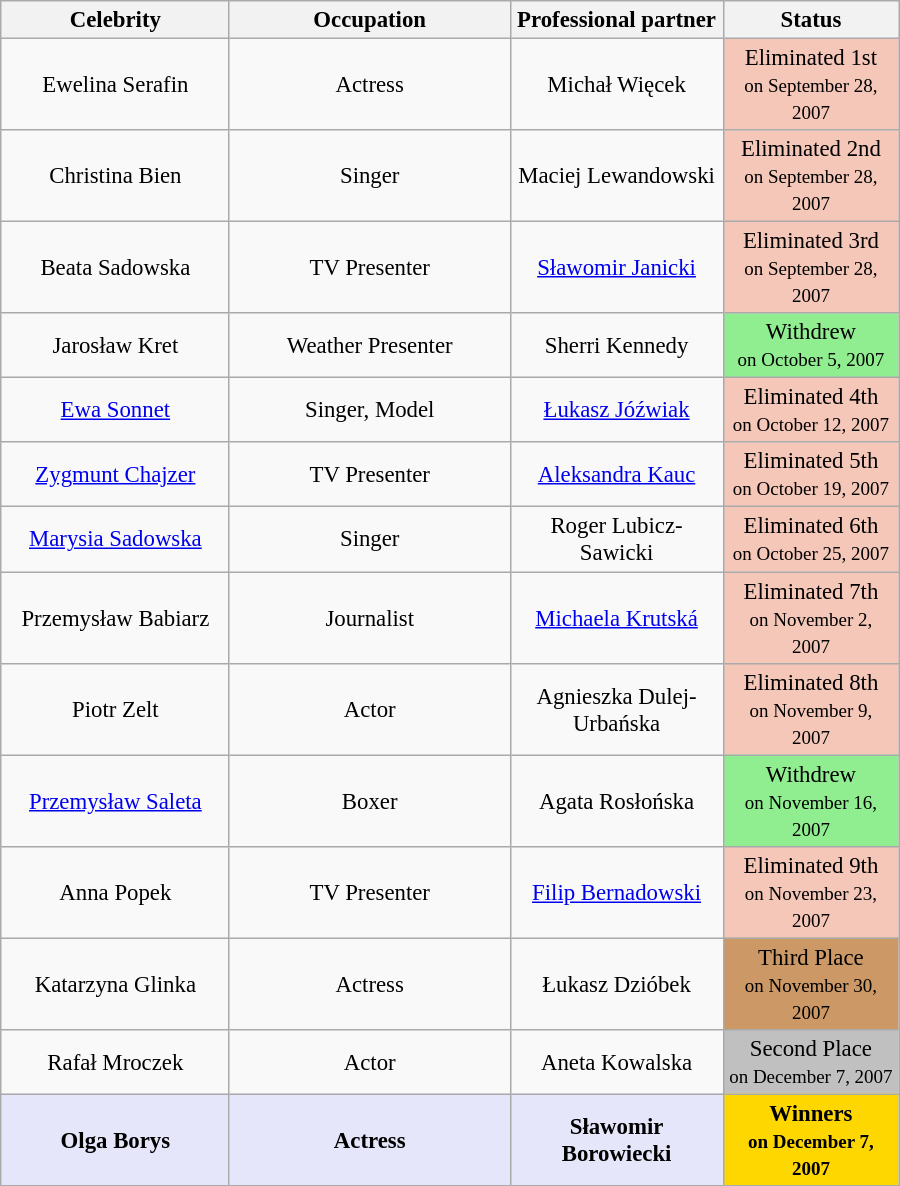<table class="wikitable" style="margin:auto; text-align:center; font-size:95%;">
<tr>
<th style="width:145px;">Celebrity</th>
<th style="width:180px;">Occupation</th>
<th style="width:135px;">Professional partner</th>
<th style="width:110px;">Status</th>
</tr>
<tr>
<td>Ewelina Serafin</td>
<td>Actress</td>
<td>Michał Więcek</td>
<td style="background:#f4c7b8;">Eliminated 1st<br><small>on September 28, 2007</small></td>
</tr>
<tr>
<td>Christina Bien</td>
<td>Singer</td>
<td>Maciej Lewandowski</td>
<td style="background:#f4c7b8;">Eliminated 2nd<br><small>on September 28, 2007</small></td>
</tr>
<tr>
<td>Beata Sadowska</td>
<td>TV Presenter</td>
<td><a href='#'>Sławomir Janicki</a></td>
<td style="background:#f4c7b8;">Eliminated 3rd<br><small>on September 28, 2007</small></td>
</tr>
<tr>
<td>Jarosław Kret</td>
<td>Weather Presenter</td>
<td>Sherri Kennedy</td>
<td style="background:lightgreen;">Withdrew<br><small>on October 5, 2007</small></td>
</tr>
<tr>
<td><a href='#'>Ewa Sonnet</a></td>
<td>Singer, Model</td>
<td><a href='#'>Łukasz Jóźwiak</a></td>
<td style="background:#f4c7b8;">Eliminated 4th<br><small>on October 12, 2007</small></td>
</tr>
<tr>
<td><a href='#'>Zygmunt Chajzer</a></td>
<td>TV Presenter</td>
<td><a href='#'>Aleksandra Kauc</a></td>
<td style="background:#f4c7b8;">Eliminated 5th<br><small>on October 19, 2007</small></td>
</tr>
<tr>
<td><a href='#'>Marysia Sadowska</a></td>
<td>Singer</td>
<td>Roger Lubicz-Sawicki</td>
<td style="background:#f4c7b8;">Eliminated 6th<br><small>on October 25, 2007</small></td>
</tr>
<tr>
<td>Przemysław Babiarz</td>
<td>Journalist</td>
<td><a href='#'>Michaela Krutská</a></td>
<td style="background:#f4c7b8;">Eliminated 7th<br><small>on November 2, 2007</small></td>
</tr>
<tr>
<td>Piotr Zelt</td>
<td>Actor</td>
<td>Agnieszka Dulej-Urbańska</td>
<td style="background:#f4c7b8;">Eliminated 8th<br><small>on November 9, 2007</small></td>
</tr>
<tr>
<td><a href='#'>Przemysław Saleta</a></td>
<td>Boxer</td>
<td>Agata Rosłońska</td>
<td style="background:lightgreen;">Withdrew<br><small>on November 16, 2007</small></td>
</tr>
<tr>
<td>Anna Popek</td>
<td>TV Presenter</td>
<td><a href='#'>Filip Bernadowski</a></td>
<td style="background:#f4c7b8;">Eliminated 9th<br><small>on November 23, 2007</small></td>
</tr>
<tr>
<td>Katarzyna Glinka</td>
<td>Actress</td>
<td>Łukasz Dzióbek</td>
<td style="background:#c96;">Third Place<br><small>on November 30, 2007</small></td>
</tr>
<tr>
<td>Rafał Mroczek</td>
<td>Actor</td>
<td>Aneta Kowalska</td>
<td style="background:silver;">Second Place<br><small>on December 7, 2007</small></td>
</tr>
<tr>
<td style="background:lavender;"><strong>Olga Borys</strong></td>
<td style="background:lavender;"><strong>Actress</strong></td>
<td style="background:lavender;"><strong>Sławomir Borowiecki</strong></td>
<td style="background:gold;"><strong>Winners<br><small>on December 7, 2007</small></strong></td>
</tr>
</table>
